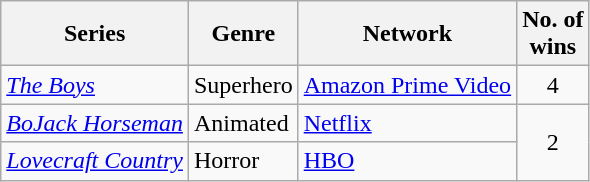<table class="wikitable">
<tr>
<th>Series</th>
<th>Genre</th>
<th>Network</th>
<th>No. of<br>wins</th>
</tr>
<tr>
<td><em><a href='#'>The Boys</a></em></td>
<td>Superhero</td>
<td><a href='#'>Amazon Prime Video</a></td>
<td style="text-align:center;">4</td>
</tr>
<tr>
<td><em><a href='#'>BoJack Horseman</a></em></td>
<td>Animated</td>
<td><a href='#'>Netflix</a></td>
<td rowspan="2" style="text-align:center;">2</td>
</tr>
<tr>
<td><em><a href='#'>Lovecraft Country</a></em></td>
<td>Horror</td>
<td><a href='#'>HBO</a></td>
</tr>
</table>
